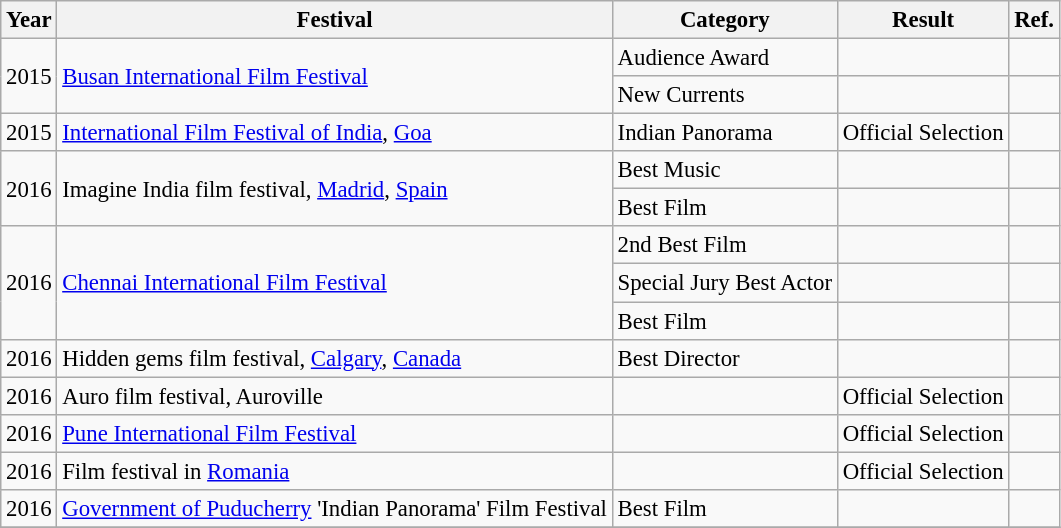<table class="wikitable sortable" style="font-size:95%;">
<tr>
<th>Year</th>
<th>Festival</th>
<th>Category</th>
<th>Result</th>
<th>Ref.</th>
</tr>
<tr>
<td rowspan="2">2015</td>
<td rowspan="2"><a href='#'>Busan International Film Festival</a></td>
<td>Audience Award</td>
<td></td>
<td></td>
</tr>
<tr>
<td>New Currents</td>
<td></td>
<td></td>
</tr>
<tr>
<td>2015</td>
<td><a href='#'>International Film Festival of India</a>, <a href='#'>Goa</a></td>
<td>Indian Panorama</td>
<td>Official Selection</td>
<td></td>
</tr>
<tr>
<td rowspan="2">2016</td>
<td rowspan="2">Imagine India film festival, <a href='#'>Madrid</a>, <a href='#'>Spain</a></td>
<td>Best Music</td>
<td></td>
<td></td>
</tr>
<tr>
<td>Best Film</td>
<td></td>
<td></td>
</tr>
<tr>
<td rowspan="3">2016</td>
<td rowspan="3"><a href='#'>Chennai International Film Festival</a></td>
<td>2nd Best Film</td>
<td></td>
<td></td>
</tr>
<tr>
<td>Special Jury Best Actor</td>
<td></td>
<td></td>
</tr>
<tr>
<td>Best Film</td>
<td></td>
<td></td>
</tr>
<tr>
<td>2016</td>
<td>Hidden gems film festival, <a href='#'>Calgary</a>, <a href='#'>Canada</a></td>
<td>Best Director</td>
<td></td>
<td></td>
</tr>
<tr>
<td>2016</td>
<td>Auro film festival, Auroville</td>
<td></td>
<td>Official Selection</td>
<td></td>
</tr>
<tr>
<td>2016</td>
<td><a href='#'>Pune International Film Festival</a></td>
<td></td>
<td>Official Selection</td>
<td></td>
</tr>
<tr>
<td>2016</td>
<td>Film festival in <a href='#'>Romania</a></td>
<td></td>
<td>Official Selection</td>
<td></td>
</tr>
<tr>
<td>2016</td>
<td><a href='#'>Government of Puducherry</a> 'Indian Panorama' Film Festival</td>
<td>Best Film</td>
<td></td>
<td></td>
</tr>
<tr>
</tr>
</table>
